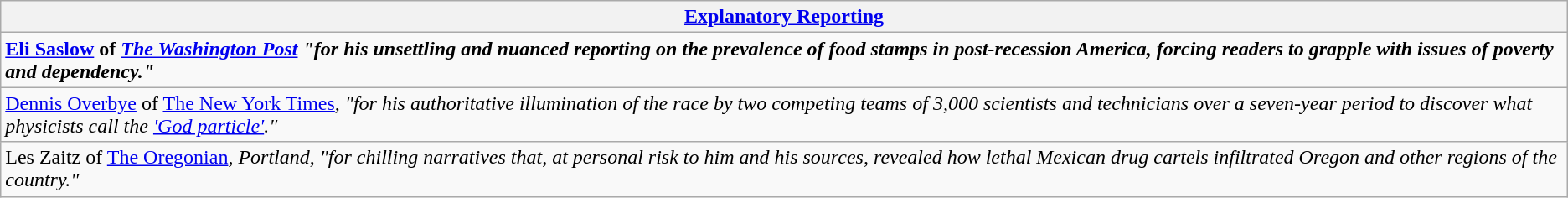<table class="wikitable" style="float:left; float:none;">
<tr>
<th><a href='#'>Explanatory Reporting</a></th>
</tr>
<tr>
<td><strong><a href='#'>Eli Saslow</a> of <em><a href='#'>The Washington Post</a><strong><em> "for his unsettling and nuanced reporting on the prevalence of food stamps in post-recession America, forcing readers to grapple with issues of poverty and dependency."</td>
</tr>
<tr>
<td><a href='#'>Dennis Overbye</a> of </em><a href='#'>The New York Times</a><em>, "for his authoritative illumination of the race by two competing teams of 3,000 scientists and technicians over a seven-year period to discover what physicists call the <a href='#'>'God particle'</a>."</td>
</tr>
<tr>
<td>Les Zaitz of </em><a href='#'>The Oregonian</a><em>, Portland, "for chilling narratives that, at personal risk to him and his sources, revealed how lethal Mexican drug cartels infiltrated Oregon and other regions of the country."</td>
</tr>
</table>
